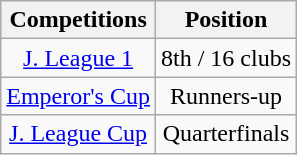<table class="wikitable" style="text-align:center;">
<tr>
<th>Competitions</th>
<th>Position</th>
</tr>
<tr>
<td><a href='#'>J. League 1</a></td>
<td>8th / 16 clubs</td>
</tr>
<tr>
<td><a href='#'>Emperor's Cup</a></td>
<td>Runners-up</td>
</tr>
<tr>
<td><a href='#'>J. League Cup</a></td>
<td>Quarterfinals</td>
</tr>
</table>
